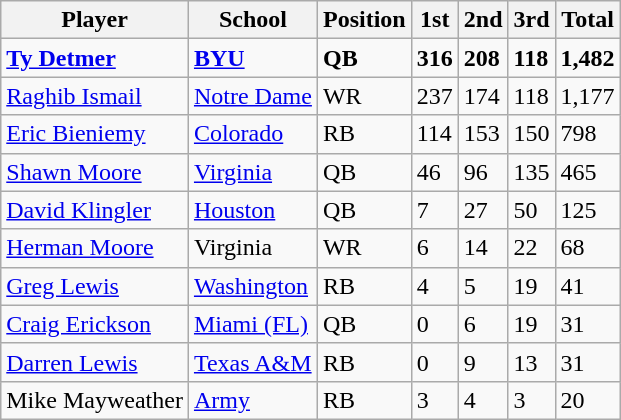<table class="wikitable">
<tr>
<th>Player</th>
<th>School</th>
<th>Position</th>
<th>1st</th>
<th>2nd</th>
<th>3rd</th>
<th>Total</th>
</tr>
<tr>
<td><strong><a href='#'>Ty Detmer</a></strong></td>
<td><strong><a href='#'>BYU</a></strong></td>
<td><strong>QB</strong></td>
<td><strong>316</strong></td>
<td><strong>208</strong></td>
<td><strong>118</strong></td>
<td><strong>1,482</strong></td>
</tr>
<tr>
<td><a href='#'>Raghib Ismail</a></td>
<td><a href='#'>Notre Dame</a></td>
<td>WR</td>
<td>237</td>
<td>174</td>
<td>118</td>
<td>1,177</td>
</tr>
<tr>
<td><a href='#'>Eric Bieniemy</a></td>
<td><a href='#'>Colorado</a></td>
<td>RB</td>
<td>114</td>
<td>153</td>
<td>150</td>
<td>798</td>
</tr>
<tr>
<td><a href='#'>Shawn Moore</a></td>
<td><a href='#'>Virginia</a></td>
<td>QB</td>
<td>46</td>
<td>96</td>
<td>135</td>
<td>465</td>
</tr>
<tr>
<td><a href='#'>David Klingler</a></td>
<td><a href='#'>Houston</a></td>
<td>QB</td>
<td>7</td>
<td>27</td>
<td>50</td>
<td>125</td>
</tr>
<tr>
<td><a href='#'>Herman Moore</a></td>
<td>Virginia</td>
<td>WR</td>
<td>6</td>
<td>14</td>
<td>22</td>
<td>68</td>
</tr>
<tr>
<td><a href='#'>Greg Lewis</a></td>
<td><a href='#'>Washington</a></td>
<td>RB</td>
<td>4</td>
<td>5</td>
<td>19</td>
<td>41</td>
</tr>
<tr>
<td><a href='#'>Craig Erickson</a></td>
<td><a href='#'>Miami (FL)</a></td>
<td>QB</td>
<td>0</td>
<td>6</td>
<td>19</td>
<td>31</td>
</tr>
<tr>
<td><a href='#'>Darren Lewis</a></td>
<td><a href='#'>Texas A&M</a></td>
<td>RB</td>
<td>0</td>
<td>9</td>
<td>13</td>
<td>31</td>
</tr>
<tr>
<td>Mike Mayweather</td>
<td><a href='#'>Army</a></td>
<td>RB</td>
<td>3</td>
<td>4</td>
<td>3</td>
<td>20</td>
</tr>
</table>
